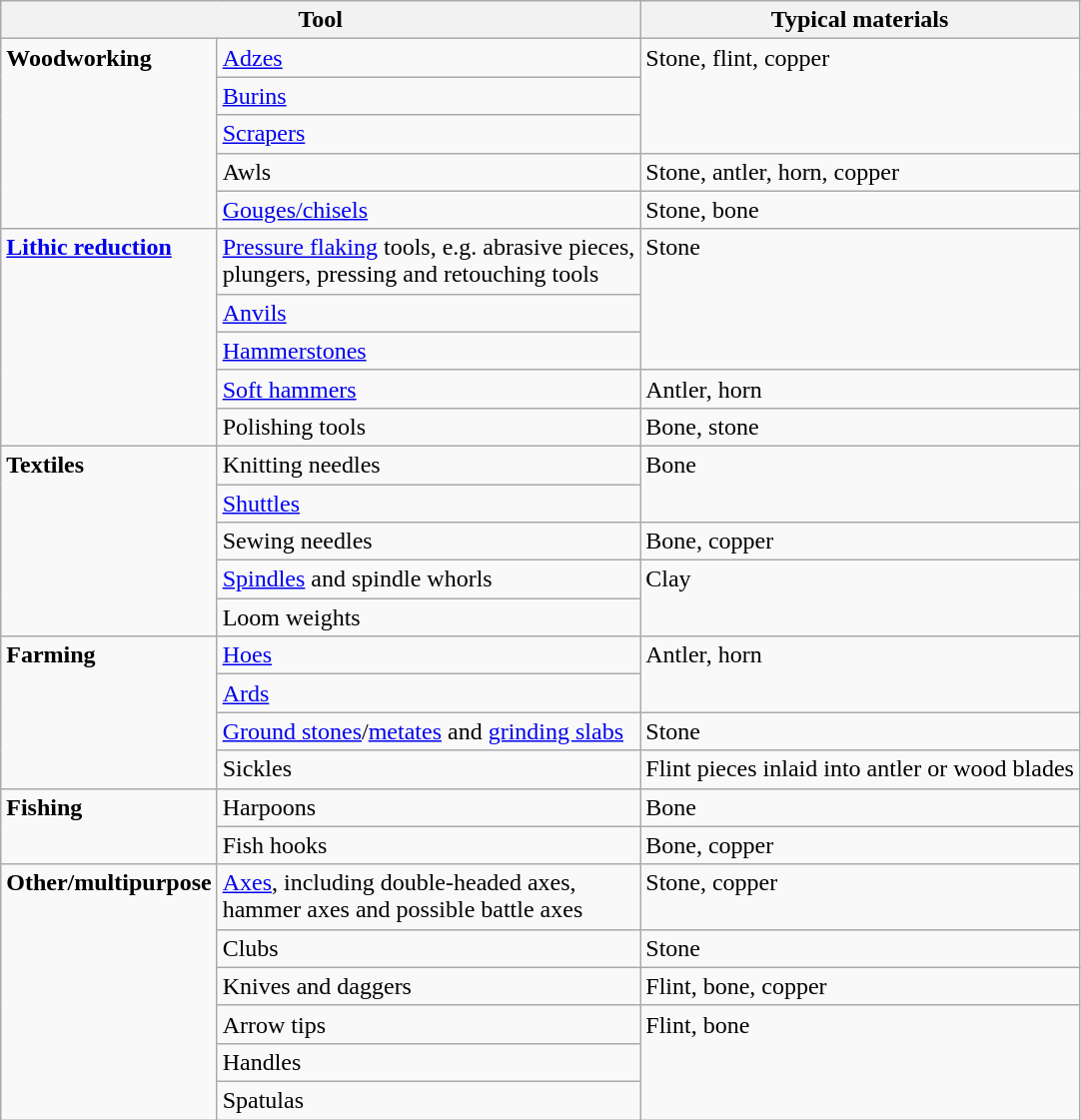<table class="wikitable">
<tr>
<th colspan="2">Tool</th>
<th>Typical materials</th>
</tr>
<tr valign="top">
<td rowspan="5"><strong>Woodworking</strong></td>
<td><a href='#'>Adzes</a></td>
<td rowspan="3">Stone, flint, copper</td>
</tr>
<tr>
<td><a href='#'>Burins</a></td>
</tr>
<tr>
<td><a href='#'>Scrapers</a></td>
</tr>
<tr>
<td>Awls</td>
<td>Stone, antler, horn, copper</td>
</tr>
<tr>
<td><a href='#'>Gouges/chisels</a></td>
<td>Stone, bone</td>
</tr>
<tr valign="top">
<td rowspan="5"><strong><a href='#'>Lithic reduction</a></strong></td>
<td><a href='#'>Pressure flaking</a> tools, e.g. abrasive pieces,<br> plungers, pressing and retouching tools</td>
<td rowspan="3">Stone</td>
</tr>
<tr>
<td><a href='#'>Anvils</a></td>
</tr>
<tr>
<td><a href='#'>Hammerstones</a></td>
</tr>
<tr>
<td><a href='#'>Soft hammers</a></td>
<td>Antler, horn</td>
</tr>
<tr>
<td>Polishing tools</td>
<td>Bone, stone</td>
</tr>
<tr valign="top">
<td rowspan="5"><strong>Textiles</strong></td>
<td>Knitting needles</td>
<td rowspan="2">Bone</td>
</tr>
<tr>
<td><a href='#'>Shuttles</a></td>
</tr>
<tr>
<td>Sewing needles</td>
<td>Bone, copper</td>
</tr>
<tr valign="top">
<td><a href='#'>Spindles</a> and spindle whorls</td>
<td rowspan="2">Clay</td>
</tr>
<tr>
<td>Loom weights</td>
</tr>
<tr valign="top">
<td rowspan="4"><strong>Farming</strong></td>
<td><a href='#'>Hoes</a></td>
<td rowspan="2">Antler, horn</td>
</tr>
<tr>
<td><a href='#'>Ards</a></td>
</tr>
<tr>
<td><a href='#'>Ground stones</a>/<a href='#'>metates</a> and <a href='#'>grinding slabs</a></td>
<td>Stone</td>
</tr>
<tr>
<td>Sickles</td>
<td>Flint pieces inlaid into antler or wood blades</td>
</tr>
<tr valign="top">
<td rowspan="2"><strong>Fishing</strong></td>
<td>Harpoons</td>
<td>Bone</td>
</tr>
<tr>
<td>Fish hooks</td>
<td>Bone, copper</td>
</tr>
<tr valign="top">
<td rowspan="6"><strong>Other/multipurpose</strong></td>
<td><a href='#'>Axes</a>, including double-headed axes,<br> hammer axes and possible battle axes</td>
<td>Stone, copper</td>
</tr>
<tr>
<td>Clubs</td>
<td>Stone</td>
</tr>
<tr>
<td>Knives and daggers</td>
<td>Flint, bone, copper</td>
</tr>
<tr valign="top">
<td>Arrow tips</td>
<td rowspan="3">Flint, bone</td>
</tr>
<tr>
<td>Handles</td>
</tr>
<tr>
<td>Spatulas</td>
</tr>
</table>
